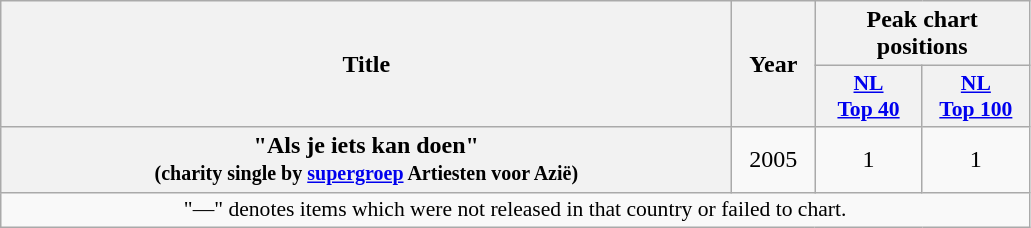<table class="wikitable plainrowheaders" style="text-align:center;" border="1">
<tr>
<th scope="col" rowspan="2" style="width:30em;">Title</th>
<th scope="col" rowspan="2" style="width:3em;">Year</th>
<th scope="col" colspan="3">Peak chart positions</th>
</tr>
<tr>
<th scope="col" style="width:4.5em;font-size:90%;"><a href='#'>NL<br>Top 40</a><br></th>
<th scope="col" style="width:4.5em;font-size:90%;"><a href='#'>NL<br>Top 100</a><br></th>
</tr>
<tr>
<th scope="row">"Als je iets kan doen"<br><small>(charity single by <a href='#'>supergroep</a> Artiesten voor Azië)</small></th>
<td rowspan="1">2005</td>
<td>1</td>
<td>1</td>
</tr>
<tr>
<td colspan="7" align="center" style="font-size:90%;">"—" denotes items which were not released in that country or failed to chart.</td>
</tr>
</table>
